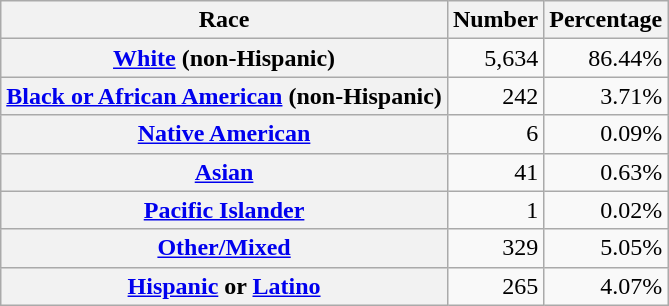<table class="wikitable" style="text-align:right">
<tr>
<th scope="col">Race</th>
<th scope="col">Number</th>
<th scope="col">Percentage</th>
</tr>
<tr>
<th scope="row"><a href='#'>White</a> (non-Hispanic)</th>
<td>5,634</td>
<td>86.44%</td>
</tr>
<tr>
<th scope="row"><a href='#'>Black or African American</a> (non-Hispanic)</th>
<td>242</td>
<td>3.71%</td>
</tr>
<tr>
<th scope="row"><a href='#'>Native American</a></th>
<td>6</td>
<td>0.09%</td>
</tr>
<tr>
<th scope="row"><a href='#'>Asian</a></th>
<td>41</td>
<td>0.63%</td>
</tr>
<tr>
<th scope="row"><a href='#'>Pacific Islander</a></th>
<td>1</td>
<td>0.02%</td>
</tr>
<tr>
<th scope="row"><a href='#'>Other/Mixed</a></th>
<td>329</td>
<td>5.05%</td>
</tr>
<tr>
<th scope="row"><a href='#'>Hispanic</a> or <a href='#'>Latino</a></th>
<td>265</td>
<td>4.07%</td>
</tr>
</table>
